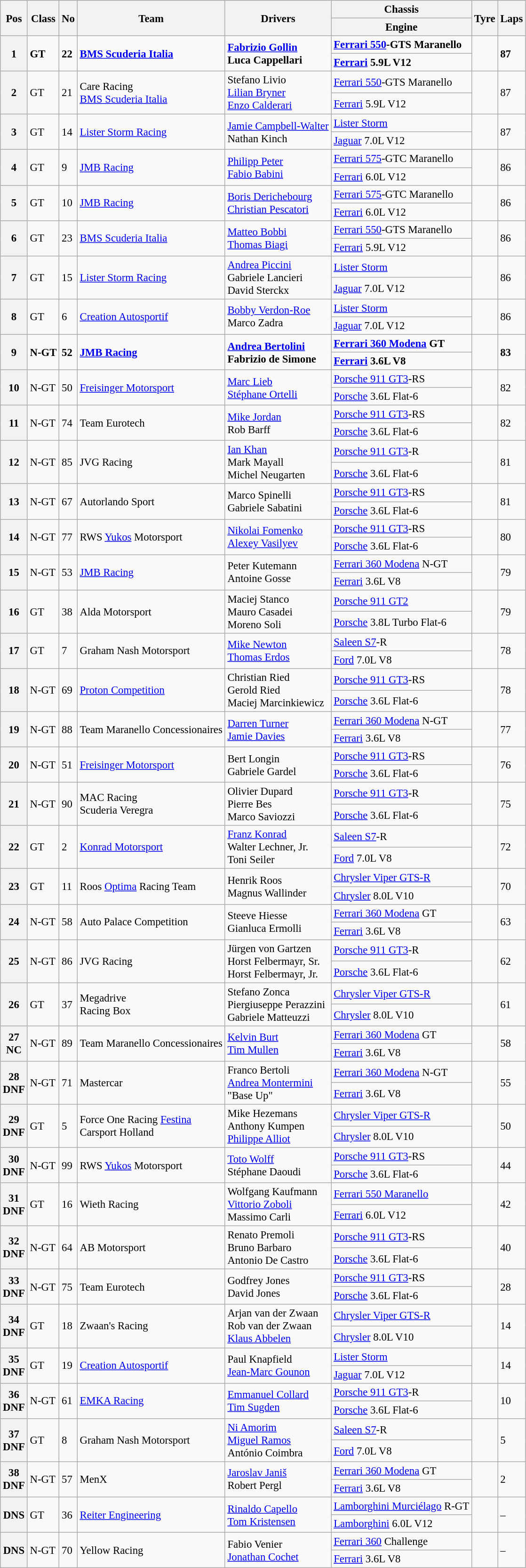<table class="wikitable" style="font-size: 95%;">
<tr>
<th rowspan=2>Pos</th>
<th rowspan=2>Class</th>
<th rowspan=2>No</th>
<th rowspan=2>Team</th>
<th rowspan=2>Drivers</th>
<th>Chassis</th>
<th rowspan=2>Tyre</th>
<th rowspan=2>Laps</th>
</tr>
<tr>
<th>Engine</th>
</tr>
<tr style="font-weight:bold">
<th rowspan=2>1</th>
<td rowspan=2>GT</td>
<td rowspan=2>22</td>
<td rowspan=2> <a href='#'>BMS Scuderia Italia</a></td>
<td rowspan=2> <a href='#'>Fabrizio Gollin</a><br> Luca Cappellari</td>
<td><a href='#'>Ferrari 550</a>-GTS Maranello</td>
<td rowspan=2></td>
<td rowspan=2>87</td>
</tr>
<tr style="font-weight:bold">
<td><a href='#'>Ferrari</a> 5.9L V12</td>
</tr>
<tr>
<th rowspan=2>2</th>
<td rowspan=2>GT</td>
<td rowspan=2>21</td>
<td rowspan=2> Care Racing<br> <a href='#'>BMS Scuderia Italia</a></td>
<td rowspan=2> Stefano Livio<br> <a href='#'>Lilian Bryner</a><br> <a href='#'>Enzo Calderari</a></td>
<td><a href='#'>Ferrari 550</a>-GTS Maranello</td>
<td rowspan=2></td>
<td rowspan=2>87</td>
</tr>
<tr>
<td><a href='#'>Ferrari</a> 5.9L V12</td>
</tr>
<tr>
<th rowspan=2>3</th>
<td rowspan=2>GT</td>
<td rowspan=2>14</td>
<td rowspan=2> <a href='#'>Lister Storm Racing</a></td>
<td rowspan=2> <a href='#'>Jamie Campbell-Walter</a><br> Nathan Kinch</td>
<td><a href='#'>Lister Storm</a></td>
<td rowspan=2></td>
<td rowspan=2>87</td>
</tr>
<tr>
<td><a href='#'>Jaguar</a> 7.0L V12</td>
</tr>
<tr>
<th rowspan=2>4</th>
<td rowspan=2>GT</td>
<td rowspan=2>9</td>
<td rowspan=2> <a href='#'>JMB Racing</a></td>
<td rowspan=2> <a href='#'>Philipp Peter</a><br> <a href='#'>Fabio Babini</a></td>
<td><a href='#'>Ferrari 575</a>-GTC Maranello</td>
<td rowspan=2></td>
<td rowspan=2>86</td>
</tr>
<tr>
<td><a href='#'>Ferrari</a> 6.0L V12</td>
</tr>
<tr>
<th rowspan=2>5</th>
<td rowspan=2>GT</td>
<td rowspan=2>10</td>
<td rowspan=2> <a href='#'>JMB Racing</a></td>
<td rowspan=2> <a href='#'>Boris Derichebourg</a><br> <a href='#'>Christian Pescatori</a></td>
<td><a href='#'>Ferrari 575</a>-GTC Maranello</td>
<td rowspan=2></td>
<td rowspan=2>86</td>
</tr>
<tr>
<td><a href='#'>Ferrari</a> 6.0L V12</td>
</tr>
<tr>
<th rowspan=2>6</th>
<td rowspan=2>GT</td>
<td rowspan=2>23</td>
<td rowspan=2> <a href='#'>BMS Scuderia Italia</a></td>
<td rowspan=2> <a href='#'>Matteo Bobbi</a><br> <a href='#'>Thomas Biagi</a></td>
<td><a href='#'>Ferrari 550</a>-GTS Maranello</td>
<td rowspan=2></td>
<td rowspan=2>86</td>
</tr>
<tr>
<td><a href='#'>Ferrari</a> 5.9L V12</td>
</tr>
<tr>
<th rowspan=2>7</th>
<td rowspan=2>GT</td>
<td rowspan=2>15</td>
<td rowspan=2> <a href='#'>Lister Storm Racing</a></td>
<td rowspan=2> <a href='#'>Andrea Piccini</a><br> Gabriele Lancieri<br> David Sterckx</td>
<td><a href='#'>Lister Storm</a></td>
<td rowspan=2></td>
<td rowspan=2>86</td>
</tr>
<tr>
<td><a href='#'>Jaguar</a> 7.0L V12</td>
</tr>
<tr>
<th rowspan=2>8</th>
<td rowspan=2>GT</td>
<td rowspan=2>6</td>
<td rowspan=2> <a href='#'>Creation Autosportif</a></td>
<td rowspan=2> <a href='#'>Bobby Verdon-Roe</a><br> Marco Zadra</td>
<td><a href='#'>Lister Storm</a></td>
<td rowspan=2></td>
<td rowspan=2>86</td>
</tr>
<tr>
<td><a href='#'>Jaguar</a> 7.0L V12</td>
</tr>
<tr style="font-weight:bold">
<th rowspan=2>9</th>
<td rowspan=2>N-GT</td>
<td rowspan=2>52</td>
<td rowspan=2> <a href='#'>JMB Racing</a></td>
<td rowspan=2> <a href='#'>Andrea Bertolini</a><br> Fabrizio de Simone</td>
<td><a href='#'>Ferrari 360 Modena</a> GT</td>
<td rowspan=2></td>
<td rowspan=2>83</td>
</tr>
<tr style="font-weight:bold">
<td><a href='#'>Ferrari</a> 3.6L V8</td>
</tr>
<tr>
<th rowspan=2>10</th>
<td rowspan=2>N-GT</td>
<td rowspan=2>50</td>
<td rowspan=2> <a href='#'>Freisinger Motorsport</a></td>
<td rowspan=2> <a href='#'>Marc Lieb</a><br> <a href='#'>Stéphane Ortelli</a></td>
<td><a href='#'>Porsche 911 GT3</a>-RS</td>
<td rowspan=2></td>
<td rowspan=2>82</td>
</tr>
<tr>
<td><a href='#'>Porsche</a> 3.6L Flat-6</td>
</tr>
<tr>
<th rowspan=2>11</th>
<td rowspan=2>N-GT</td>
<td rowspan=2>74</td>
<td rowspan=2> Team Eurotech</td>
<td rowspan=2> <a href='#'>Mike Jordan</a><br> Rob Barff</td>
<td><a href='#'>Porsche 911 GT3</a>-RS</td>
<td rowspan=2></td>
<td rowspan=2>82</td>
</tr>
<tr>
<td><a href='#'>Porsche</a> 3.6L Flat-6</td>
</tr>
<tr>
<th rowspan=2>12</th>
<td rowspan=2>N-GT</td>
<td rowspan=2>85</td>
<td rowspan=2> JVG Racing</td>
<td rowspan=2> <a href='#'>Ian Khan</a><br> Mark Mayall<br> Michel Neugarten</td>
<td><a href='#'>Porsche 911 GT3</a>-R</td>
<td rowspan=2></td>
<td rowspan=2>81</td>
</tr>
<tr>
<td><a href='#'>Porsche</a> 3.6L Flat-6</td>
</tr>
<tr>
<th rowspan=2>13</th>
<td rowspan=2>N-GT</td>
<td rowspan=2>67</td>
<td rowspan=2> Autorlando Sport</td>
<td rowspan=2> Marco Spinelli<br> Gabriele Sabatini</td>
<td><a href='#'>Porsche 911 GT3</a>-RS</td>
<td rowspan=2></td>
<td rowspan=2>81</td>
</tr>
<tr>
<td><a href='#'>Porsche</a> 3.6L Flat-6</td>
</tr>
<tr>
<th rowspan=2>14</th>
<td rowspan=2>N-GT</td>
<td rowspan=2>77</td>
<td rowspan=2> RWS <a href='#'>Yukos</a> Motorsport</td>
<td rowspan=2> <a href='#'>Nikolai Fomenko</a><br> <a href='#'>Alexey Vasilyev</a></td>
<td><a href='#'>Porsche 911 GT3</a>-RS</td>
<td rowspan=2></td>
<td rowspan=2>80</td>
</tr>
<tr>
<td><a href='#'>Porsche</a> 3.6L Flat-6</td>
</tr>
<tr>
<th rowspan=2>15</th>
<td rowspan=2>N-GT</td>
<td rowspan=2>53</td>
<td rowspan=2> <a href='#'>JMB Racing</a></td>
<td rowspan=2> Peter Kutemann<br> Antoine Gosse</td>
<td><a href='#'>Ferrari 360 Modena</a> N-GT</td>
<td rowspan=2></td>
<td rowspan=2>79</td>
</tr>
<tr>
<td><a href='#'>Ferrari</a> 3.6L V8</td>
</tr>
<tr>
<th rowspan=2>16</th>
<td rowspan=2>GT</td>
<td rowspan=2>38</td>
<td rowspan=2> Alda Motorsport</td>
<td rowspan=2> Maciej Stanco<br> Mauro Casadei<br> Moreno Soli</td>
<td><a href='#'>Porsche 911 GT2</a></td>
<td rowspan=2></td>
<td rowspan=2>79</td>
</tr>
<tr>
<td><a href='#'>Porsche</a> 3.8L Turbo Flat-6</td>
</tr>
<tr>
<th rowspan=2>17</th>
<td rowspan=2>GT</td>
<td rowspan=2>7</td>
<td rowspan=2> Graham Nash Motorsport</td>
<td rowspan=2> <a href='#'>Mike Newton</a><br> <a href='#'>Thomas Erdos</a></td>
<td><a href='#'>Saleen S7</a>-R</td>
<td rowspan=2></td>
<td rowspan=2>78</td>
</tr>
<tr>
<td><a href='#'>Ford</a> 7.0L V8</td>
</tr>
<tr>
<th rowspan=2>18</th>
<td rowspan=2>N-GT</td>
<td rowspan=2>69</td>
<td rowspan=2> <a href='#'>Proton Competition</a></td>
<td rowspan=2> Christian Ried<br> Gerold Ried<br> Maciej Marcinkiewicz</td>
<td><a href='#'>Porsche 911 GT3</a>-RS</td>
<td rowspan=2></td>
<td rowspan=2>78</td>
</tr>
<tr>
<td><a href='#'>Porsche</a> 3.6L Flat-6</td>
</tr>
<tr>
<th rowspan=2>19</th>
<td rowspan=2>N-GT</td>
<td rowspan=2>88</td>
<td rowspan=2> Team Maranello Concessionaires</td>
<td rowspan=2> <a href='#'>Darren Turner</a><br> <a href='#'>Jamie Davies</a></td>
<td><a href='#'>Ferrari 360 Modena</a> N-GT</td>
<td rowspan=2></td>
<td rowspan=2>77</td>
</tr>
<tr>
<td><a href='#'>Ferrari</a> 3.6L V8</td>
</tr>
<tr>
<th rowspan=2>20</th>
<td rowspan=2>N-GT</td>
<td rowspan=2>51</td>
<td rowspan=2> <a href='#'>Freisinger Motorsport</a></td>
<td rowspan=2> Bert Longin<br> Gabriele Gardel</td>
<td><a href='#'>Porsche 911 GT3</a>-RS</td>
<td rowspan=2></td>
<td rowspan=2>76</td>
</tr>
<tr>
<td><a href='#'>Porsche</a> 3.6L Flat-6</td>
</tr>
<tr>
<th rowspan=2>21</th>
<td rowspan=2>N-GT</td>
<td rowspan=2>90</td>
<td rowspan=2> MAC Racing<br> Scuderia Veregra</td>
<td rowspan=2> Olivier Dupard<br> Pierre Bes<br> Marco Saviozzi</td>
<td><a href='#'>Porsche 911 GT3</a>-R</td>
<td rowspan=2></td>
<td rowspan=2>75</td>
</tr>
<tr>
<td><a href='#'>Porsche</a> 3.6L Flat-6</td>
</tr>
<tr>
<th rowspan=2>22</th>
<td rowspan=2>GT</td>
<td rowspan=2>2</td>
<td rowspan=2> <a href='#'>Konrad Motorsport</a></td>
<td rowspan=2> <a href='#'>Franz Konrad</a><br> Walter Lechner, Jr.<br> Toni Seiler</td>
<td><a href='#'>Saleen S7</a>-R</td>
<td rowspan=2></td>
<td rowspan=2>72</td>
</tr>
<tr>
<td><a href='#'>Ford</a> 7.0L V8</td>
</tr>
<tr>
<th rowspan=2>23</th>
<td rowspan=2>GT</td>
<td rowspan=2>11</td>
<td rowspan=2> Roos <a href='#'>Optima</a> Racing Team</td>
<td rowspan=2> Henrik Roos<br> Magnus Wallinder</td>
<td><a href='#'>Chrysler Viper GTS-R</a></td>
<td rowspan=2></td>
<td rowspan=2>70</td>
</tr>
<tr>
<td><a href='#'>Chrysler</a> 8.0L V10</td>
</tr>
<tr>
<th rowspan=2>24</th>
<td rowspan=2>N-GT</td>
<td rowspan=2>58</td>
<td rowspan=2> Auto Palace Competition</td>
<td rowspan=2> Steeve Hiesse<br> Gianluca Ermolli</td>
<td><a href='#'>Ferrari 360 Modena</a> GT</td>
<td rowspan=2></td>
<td rowspan=2>63</td>
</tr>
<tr>
<td><a href='#'>Ferrari</a> 3.6L V8</td>
</tr>
<tr>
<th rowspan=2>25</th>
<td rowspan=2>N-GT</td>
<td rowspan=2>86</td>
<td rowspan=2> JVG Racing</td>
<td rowspan=2> Jürgen von Gartzen<br> Horst Felbermayr, Sr.<br> Horst Felbermayr, Jr.</td>
<td><a href='#'>Porsche 911 GT3</a>-R</td>
<td rowspan=2></td>
<td rowspan=2>62</td>
</tr>
<tr>
<td><a href='#'>Porsche</a> 3.6L Flat-6</td>
</tr>
<tr>
<th rowspan=2>26</th>
<td rowspan=2>GT</td>
<td rowspan=2>37</td>
<td rowspan=2> Megadrive<br> Racing Box</td>
<td rowspan=2> Stefano Zonca<br> Piergiuseppe Perazzini<br> Gabriele Matteuzzi</td>
<td><a href='#'>Chrysler Viper GTS-R</a></td>
<td rowspan=2></td>
<td rowspan=2>61</td>
</tr>
<tr>
<td><a href='#'>Chrysler</a> 8.0L V10</td>
</tr>
<tr>
<th rowspan=2>27<br>NC</th>
<td rowspan=2>N-GT</td>
<td rowspan=2>89</td>
<td rowspan=2> Team Maranello Concessionaires</td>
<td rowspan=2> <a href='#'>Kelvin Burt</a><br> <a href='#'>Tim Mullen</a></td>
<td><a href='#'>Ferrari 360 Modena</a> GT</td>
<td rowspan=2></td>
<td rowspan=2>58</td>
</tr>
<tr>
<td><a href='#'>Ferrari</a> 3.6L V8</td>
</tr>
<tr>
<th rowspan=2>28<br>DNF</th>
<td rowspan=2>N-GT</td>
<td rowspan=2>71</td>
<td rowspan=2> Mastercar</td>
<td rowspan=2> Franco Bertoli<br> <a href='#'>Andrea Montermini</a><br> "Base Up"</td>
<td><a href='#'>Ferrari 360 Modena</a> N-GT</td>
<td rowspan=2></td>
<td rowspan=2>55</td>
</tr>
<tr>
<td><a href='#'>Ferrari</a> 3.6L V8</td>
</tr>
<tr>
<th rowspan=2>29<br>DNF</th>
<td rowspan=2>GT</td>
<td rowspan=2>5</td>
<td rowspan=2> Force One Racing <a href='#'>Festina</a><br> Carsport Holland</td>
<td rowspan=2> Mike Hezemans<br> Anthony Kumpen<br> <a href='#'>Philippe Alliot</a></td>
<td><a href='#'>Chrysler Viper GTS-R</a></td>
<td rowspan=2></td>
<td rowspan=2>50</td>
</tr>
<tr>
<td><a href='#'>Chrysler</a> 8.0L V10</td>
</tr>
<tr>
<th rowspan=2>30<br>DNF</th>
<td rowspan=2>N-GT</td>
<td rowspan=2>99</td>
<td rowspan=2> RWS <a href='#'>Yukos</a> Motorsport</td>
<td rowspan=2> <a href='#'>Toto Wolff</a><br> Stéphane Daoudi</td>
<td><a href='#'>Porsche 911 GT3</a>-RS</td>
<td rowspan=2></td>
<td rowspan=2>44</td>
</tr>
<tr>
<td><a href='#'>Porsche</a> 3.6L Flat-6</td>
</tr>
<tr>
<th rowspan=2>31<br>DNF</th>
<td rowspan=2>GT</td>
<td rowspan=2>16</td>
<td rowspan=2> Wieth Racing</td>
<td rowspan=2> Wolfgang Kaufmann<br> <a href='#'>Vittorio Zoboli</a><br> Massimo Carli</td>
<td><a href='#'>Ferrari 550 Maranello</a></td>
<td rowspan=2></td>
<td rowspan=2>42</td>
</tr>
<tr>
<td><a href='#'>Ferrari</a> 6.0L V12</td>
</tr>
<tr>
<th rowspan=2>32<br>DNF</th>
<td rowspan=2>N-GT</td>
<td rowspan=2>64</td>
<td rowspan=2> AB Motorsport</td>
<td rowspan=2> Renato Premoli<br> Bruno Barbaro<br> Antonio De Castro</td>
<td><a href='#'>Porsche 911 GT3</a>-RS</td>
<td rowspan=2></td>
<td rowspan=2>40</td>
</tr>
<tr>
<td><a href='#'>Porsche</a> 3.6L Flat-6</td>
</tr>
<tr>
<th rowspan=2>33<br>DNF</th>
<td rowspan=2>N-GT</td>
<td rowspan=2>75</td>
<td rowspan=2> Team Eurotech</td>
<td rowspan=2> Godfrey Jones<br> David Jones</td>
<td><a href='#'>Porsche 911 GT3</a>-RS</td>
<td rowspan=2></td>
<td rowspan=2>28</td>
</tr>
<tr>
<td><a href='#'>Porsche</a> 3.6L Flat-6</td>
</tr>
<tr>
<th rowspan=2>34<br>DNF</th>
<td rowspan=2>GT</td>
<td rowspan=2>18</td>
<td rowspan=2> Zwaan's Racing</td>
<td rowspan=2> Arjan van der Zwaan<br> Rob van der Zwaan<br> <a href='#'>Klaus Abbelen</a></td>
<td><a href='#'>Chrysler Viper GTS-R</a></td>
<td rowspan=2></td>
<td rowspan=2>14</td>
</tr>
<tr>
<td><a href='#'>Chrysler</a> 8.0L V10</td>
</tr>
<tr>
<th rowspan=2>35<br>DNF</th>
<td rowspan=2>GT</td>
<td rowspan=2>19</td>
<td rowspan=2> <a href='#'>Creation Autosportif</a></td>
<td rowspan=2> Paul Knapfield<br> <a href='#'>Jean-Marc Gounon</a></td>
<td><a href='#'>Lister Storm</a></td>
<td rowspan=2></td>
<td rowspan=2>14</td>
</tr>
<tr>
<td><a href='#'>Jaguar</a> 7.0L V12</td>
</tr>
<tr>
<th rowspan=2>36<br>DNF</th>
<td rowspan=2>N-GT</td>
<td rowspan=2>61</td>
<td rowspan=2> <a href='#'>EMKA Racing</a></td>
<td rowspan=2> <a href='#'>Emmanuel Collard</a><br> <a href='#'>Tim Sugden</a></td>
<td><a href='#'>Porsche 911 GT3</a>-R</td>
<td rowspan=2></td>
<td rowspan=2>10</td>
</tr>
<tr>
<td><a href='#'>Porsche</a> 3.6L Flat-6</td>
</tr>
<tr>
<th rowspan=2>37<br>DNF</th>
<td rowspan=2>GT</td>
<td rowspan=2>8</td>
<td rowspan=2> Graham Nash Motorsport</td>
<td rowspan=2> <a href='#'>Ni Amorim</a><br> <a href='#'>Miguel Ramos</a><br> António Coimbra</td>
<td><a href='#'>Saleen S7</a>-R</td>
<td rowspan=2></td>
<td rowspan=2>5</td>
</tr>
<tr>
<td><a href='#'>Ford</a> 7.0L V8</td>
</tr>
<tr>
<th rowspan=2>38<br>DNF</th>
<td rowspan=2>N-GT</td>
<td rowspan=2>57</td>
<td rowspan=2> MenX</td>
<td rowspan=2> <a href='#'>Jaroslav Janiš</a><br> Robert Pergl</td>
<td><a href='#'>Ferrari 360 Modena</a> GT</td>
<td rowspan=2></td>
<td rowspan=2>2</td>
</tr>
<tr>
<td><a href='#'>Ferrari</a> 3.6L V8</td>
</tr>
<tr>
<th rowspan=2>DNS</th>
<td rowspan=2>GT</td>
<td rowspan=2>36</td>
<td rowspan=2> <a href='#'>Reiter Engineering</a></td>
<td rowspan=2> <a href='#'>Rinaldo Capello</a><br> <a href='#'>Tom Kristensen</a></td>
<td><a href='#'>Lamborghini Murciélago</a> R-GT</td>
<td rowspan=2></td>
<td rowspan=2>–</td>
</tr>
<tr>
<td><a href='#'>Lamborghini</a> 6.0L V12</td>
</tr>
<tr>
<th rowspan=2>DNS</th>
<td rowspan=2>N-GT</td>
<td rowspan=2>70</td>
<td rowspan=2> Yellow Racing</td>
<td rowspan=2> Fabio Venier<br> <a href='#'>Jonathan Cochet</a></td>
<td><a href='#'>Ferrari 360</a> Challenge</td>
<td rowspan=2></td>
<td rowspan=2>–</td>
</tr>
<tr>
<td><a href='#'>Ferrari</a> 3.6L V8</td>
</tr>
</table>
